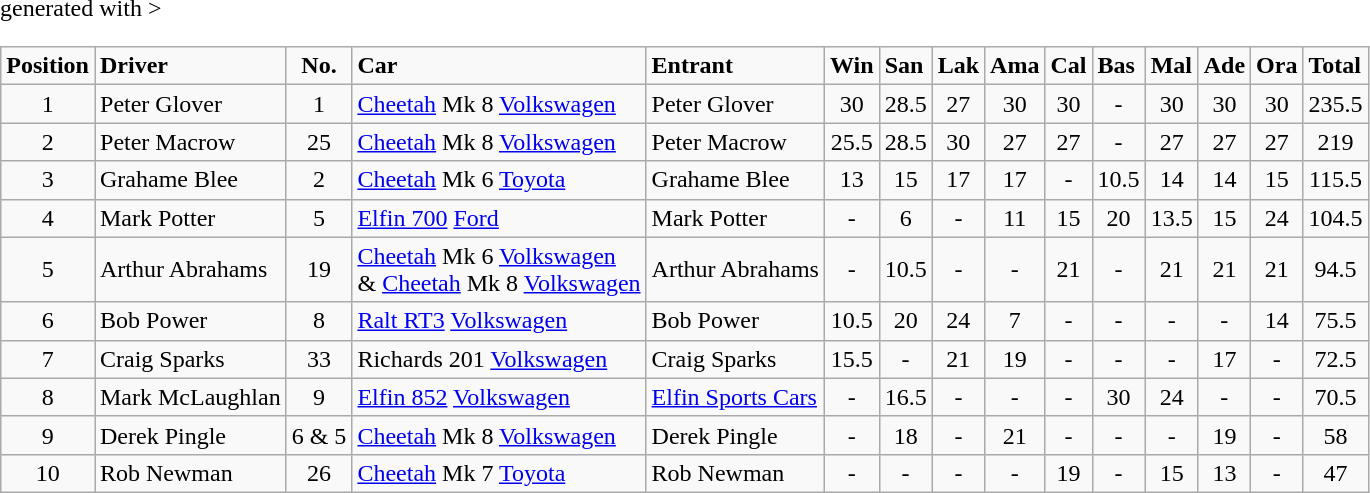<table class="wikitable" <hiddentext>generated with >
<tr style="font-weight:bold">
<td height="14" align="center">Position</td>
<td>Driver</td>
<td align="center">No.</td>
<td>Car</td>
<td>Entrant</td>
<td>Win</td>
<td>San</td>
<td>Lak</td>
<td>Ama</td>
<td>Cal</td>
<td>Bas</td>
<td>Mal</td>
<td>Ade</td>
<td>Ora</td>
<td>Total</td>
</tr>
<tr>
<td height="14" align="center">1</td>
<td>Peter Glover</td>
<td align="center">1</td>
<td><a href='#'>Cheetah</a> Mk 8 <a href='#'>Volkswagen</a></td>
<td>Peter Glover</td>
<td align="center">30</td>
<td align="center">28.5</td>
<td align="center">27</td>
<td align="center">30</td>
<td align="center">30</td>
<td align="center">-</td>
<td align="center">30</td>
<td align="center">30</td>
<td align="center">30</td>
<td align="center">235.5</td>
</tr>
<tr>
<td height="14" align="center">2</td>
<td>Peter Macrow</td>
<td align="center">25</td>
<td><a href='#'>Cheetah</a> Mk 8 <a href='#'>Volkswagen</a></td>
<td>Peter Macrow</td>
<td align="center">25.5</td>
<td align="center">28.5</td>
<td align="center">30</td>
<td align="center">27</td>
<td align="center">27</td>
<td align="center">-</td>
<td align="center">27</td>
<td align="center">27</td>
<td align="center">27</td>
<td align="center">219</td>
</tr>
<tr>
<td height="14" align="center">3</td>
<td>Grahame Blee</td>
<td align="center">2</td>
<td><a href='#'>Cheetah</a> Mk 6 <a href='#'>Toyota</a></td>
<td>Grahame Blee</td>
<td align="center">13</td>
<td align="center">15</td>
<td align="center">17</td>
<td align="center">17</td>
<td align="center">-</td>
<td align="center">10.5</td>
<td align="center">14</td>
<td align="center">14</td>
<td align="center">15</td>
<td align="center">115.5</td>
</tr>
<tr>
<td height="14" align="center">4</td>
<td>Mark Potter</td>
<td align="center">5</td>
<td><a href='#'>Elfin 700</a> <a href='#'>Ford</a></td>
<td>Mark Potter</td>
<td align="center">-</td>
<td align="center">6</td>
<td align="center">-</td>
<td align="center">11</td>
<td align="center">15</td>
<td align="center">20</td>
<td align="center">13.5</td>
<td align="center">15</td>
<td align="center">24</td>
<td align="center">104.5</td>
</tr>
<tr>
<td height="14" align="center">5</td>
<td>Arthur Abrahams</td>
<td align="center">19</td>
<td><a href='#'>Cheetah</a> Mk 6 <a href='#'>Volkswagen</a> <br> & <a href='#'>Cheetah</a> Mk 8 <a href='#'>Volkswagen</a></td>
<td>Arthur Abrahams</td>
<td align="center">-</td>
<td align="center">10.5</td>
<td align="center">-</td>
<td align="center">-</td>
<td align="center">21</td>
<td align="center">-</td>
<td align="center">21</td>
<td align="center">21</td>
<td align="center">21</td>
<td align="center">94.5</td>
</tr>
<tr>
<td height="14" align="center">6</td>
<td>Bob Power</td>
<td align="center">8</td>
<td><a href='#'>Ralt RT3</a> <a href='#'>Volkswagen</a></td>
<td>Bob Power</td>
<td align="center">10.5</td>
<td align="center">20</td>
<td align="center">24</td>
<td align="center">7</td>
<td align="center">-</td>
<td align="center">-</td>
<td align="center">-</td>
<td align="center">-</td>
<td align="center">14</td>
<td align="center">75.5</td>
</tr>
<tr>
<td height="14" align="center">7</td>
<td>Craig Sparks</td>
<td align="center">33</td>
<td>Richards 201 <a href='#'>Volkswagen</a></td>
<td>Craig Sparks</td>
<td align="center">15.5</td>
<td align="center">-</td>
<td align="center">21</td>
<td align="center">19</td>
<td align="center">-</td>
<td align="center">-</td>
<td align="center">-</td>
<td align="center">17</td>
<td align="center">-</td>
<td align="center">72.5</td>
</tr>
<tr>
<td height="14" align="center">8</td>
<td>Mark McLaughlan</td>
<td align="center">9</td>
<td><a href='#'>Elfin 852</a> <a href='#'>Volkswagen</a></td>
<td><a href='#'>Elfin Sports Cars</a></td>
<td align="center">-</td>
<td align="center">16.5</td>
<td align="center">-</td>
<td align="center">-</td>
<td align="center">-</td>
<td align="center">30</td>
<td align="center">24</td>
<td align="center">-</td>
<td align="center">-</td>
<td align="center">70.5</td>
</tr>
<tr>
<td height="14" align="center">9</td>
<td>Derek Pingle</td>
<td align="center">6 & 5</td>
<td><a href='#'>Cheetah</a> Mk 8 <a href='#'>Volkswagen</a></td>
<td>Derek Pingle</td>
<td align="center">-</td>
<td align="center">18</td>
<td align="center">-</td>
<td align="center">21</td>
<td align="center">-</td>
<td align="center">-</td>
<td align="center">-</td>
<td align="center">19</td>
<td align="center">-</td>
<td align="center">58</td>
</tr>
<tr>
<td height="14" align="center">10</td>
<td>Rob Newman</td>
<td align="center">26</td>
<td><a href='#'>Cheetah</a> Mk 7 <a href='#'>Toyota</a></td>
<td>Rob Newman</td>
<td align="center">-</td>
<td align="center">-</td>
<td align="center">-</td>
<td align="center">-</td>
<td align="center">19</td>
<td align="center">-</td>
<td align="center">15</td>
<td align="center">13</td>
<td align="center">-</td>
<td align="center">47</td>
</tr>
</table>
